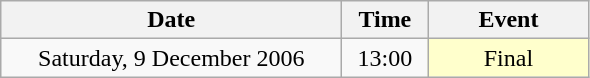<table class = "wikitable" style="text-align:center;">
<tr>
<th width=220>Date</th>
<th width=50>Time</th>
<th width=100>Event</th>
</tr>
<tr>
<td>Saturday, 9 December 2006</td>
<td>13:00</td>
<td bgcolor=ffffcc>Final</td>
</tr>
</table>
